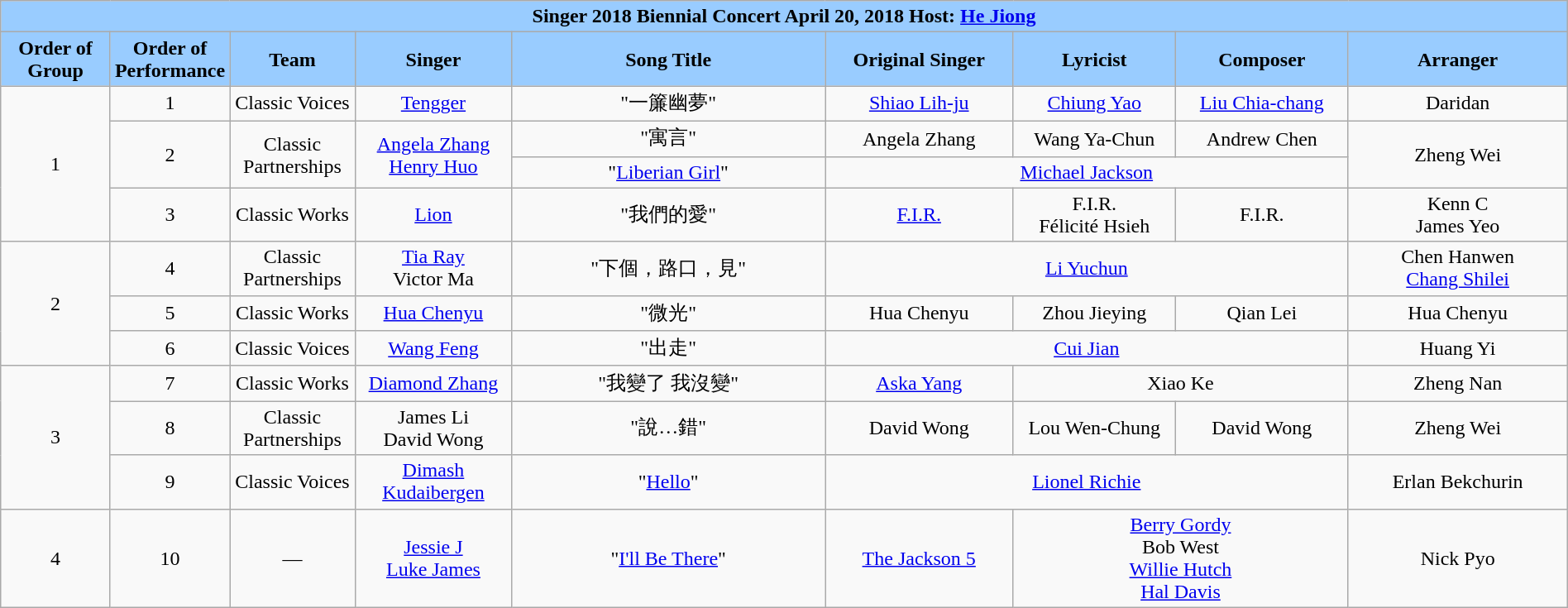<table class="wikitable sortable mw-collapsible" width="100%" style="text-align:center">
<tr align=center style="background:#99CCFF">
<td colspan="10"><div><strong>Singer 2018 Biennial Concert April 20, 2018 Host: <a href='#'>He Jiong</a></strong></div></td>
</tr>
<tr style="background:#99CCFF">
<td style="width:7%"><strong>Order of Group</strong></td>
<td style="width:7%"><strong>Order of Performance</strong></td>
<td style="width:8%"><strong>Team</strong></td>
<td style="width:10%"><strong>Singer</strong></td>
<td style="width:20%"><strong>Song Title</strong></td>
<td style="width:12%"><strong>Original Singer</strong></td>
<td style=width:11%"><strong>Lyricist</strong></td>
<td style="width:11%"><strong>Composer</strong></td>
<td style="width:14%"><strong>Arranger</strong></td>
</tr>
<tr>
<td rowspan="4">1</td>
<td>1</td>
<td>Classic Voices</td>
<td><a href='#'>Tengger</a></td>
<td>"一簾幽夢"</td>
<td><a href='#'>Shiao Lih-ju</a></td>
<td><a href='#'>Chiung Yao</a></td>
<td><a href='#'>Liu Chia-chang</a></td>
<td>Daridan</td>
</tr>
<tr>
<td rowspan="2">2</td>
<td rowspan="2">Classic Partnerships</td>
<td rowspan="2"><a href='#'>Angela Zhang</a><br><a href='#'>Henry Huo</a></td>
<td>"寓言"</td>
<td>Angela Zhang</td>
<td>Wang Ya-Chun</td>
<td>Andrew Chen</td>
<td rowspan="2">Zheng Wei</td>
</tr>
<tr>
<td>"<a href='#'>Liberian Girl</a>"</td>
<td colspan="3"><a href='#'>Michael Jackson</a></td>
</tr>
<tr>
<td>3</td>
<td>Classic Works</td>
<td><a href='#'>Lion</a></td>
<td>"我們的愛"</td>
<td><a href='#'>F.I.R.</a></td>
<td>F.I.R.<br>Félicité Hsieh</td>
<td>F.I.R.</td>
<td>Kenn C<br>James Yeo</td>
</tr>
<tr>
<td rowspan="3">2</td>
<td>4</td>
<td>Classic Partnerships</td>
<td><a href='#'>Tia Ray</a><br>Victor Ma</td>
<td>"下個，路口，見"</td>
<td colspan="3"><a href='#'>Li Yuchun</a></td>
<td>Chen Hanwen<br><a href='#'>Chang Shilei</a></td>
</tr>
<tr>
<td>5</td>
<td>Classic Works</td>
<td><a href='#'>Hua Chenyu</a></td>
<td>"微光"</td>
<td>Hua Chenyu</td>
<td>Zhou Jieying</td>
<td>Qian Lei</td>
<td>Hua Chenyu</td>
</tr>
<tr>
<td>6</td>
<td>Classic Voices</td>
<td><a href='#'>Wang Feng</a></td>
<td>"出走"</td>
<td colspan="3"><a href='#'>Cui Jian</a></td>
<td>Huang Yi</td>
</tr>
<tr>
<td rowspan="3">3</td>
<td>7</td>
<td>Classic Works</td>
<td><a href='#'>Diamond Zhang</a></td>
<td>"我變了 我沒變"</td>
<td><a href='#'>Aska Yang</a></td>
<td colspan="2">Xiao Ke</td>
<td>Zheng Nan</td>
</tr>
<tr>
<td>8</td>
<td>Classic Partnerships</td>
<td>James Li<br>David Wong</td>
<td>"說…錯"</td>
<td>David Wong</td>
<td>Lou Wen-Chung</td>
<td>David Wong</td>
<td>Zheng Wei</td>
</tr>
<tr>
<td>9</td>
<td>Classic Voices</td>
<td><a href='#'>Dimash Kudaibergen</a></td>
<td>"<a href='#'>Hello</a>"</td>
<td colspan="3"><a href='#'>Lionel Richie</a></td>
<td>Erlan Bekchurin</td>
</tr>
<tr>
<td>4</td>
<td>10</td>
<td>—</td>
<td><a href='#'>Jessie J</a><br><a href='#'>Luke James</a></td>
<td>"<a href='#'>I'll Be There</a>"</td>
<td><a href='#'>The Jackson 5</a></td>
<td colspan="2"><a href='#'>Berry Gordy</a> <br> Bob West <br> <a href='#'>Willie Hutch</a> <br> <a href='#'>Hal Davis</a></td>
<td>Nick Pyo</td>
</tr>
</table>
